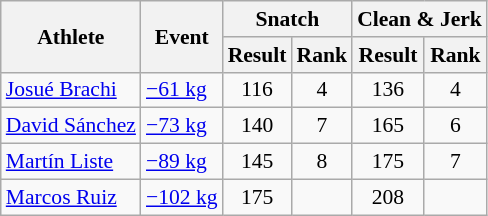<table class="wikitable" style="font-size:90%">
<tr>
<th rowspan="2">Athlete</th>
<th rowspan="2">Event</th>
<th colspan="2">Snatch</th>
<th colspan="2">Clean & Jerk</th>
</tr>
<tr>
<th>Result</th>
<th>Rank</th>
<th>Result</th>
<th>Rank</th>
</tr>
<tr align=center>
<td align=left><a href='#'>Josué Brachi</a></td>
<td align=left><a href='#'>−61 kg</a></td>
<td>116</td>
<td>4</td>
<td>136</td>
<td>4</td>
</tr>
<tr align=center>
<td align=left><a href='#'>David Sánchez</a></td>
<td align=left><a href='#'>−73 kg</a></td>
<td>140</td>
<td>7</td>
<td>165</td>
<td>6</td>
</tr>
<tr align=center>
<td align=left><a href='#'>Martín Liste</a></td>
<td align=left><a href='#'>−89 kg</a></td>
<td>145</td>
<td>8</td>
<td>175</td>
<td>7</td>
</tr>
<tr align=center>
<td align=left><a href='#'>Marcos Ruiz</a></td>
<td align=left><a href='#'>−102 kg</a></td>
<td>175</td>
<td></td>
<td>208</td>
<td></td>
</tr>
</table>
